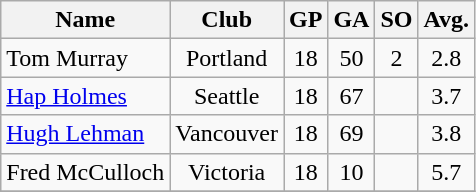<table class="wikitable" style="text-align:center;">
<tr>
<th>Name</th>
<th>Club</th>
<th>GP</th>
<th>GA</th>
<th>SO</th>
<th>Avg.</th>
</tr>
<tr>
<td align="left">Tom Murray</td>
<td>Portland</td>
<td>18</td>
<td>50</td>
<td>2</td>
<td>2.8</td>
</tr>
<tr>
<td align="left"><a href='#'> Hap Holmes</a></td>
<td>Seattle</td>
<td>18</td>
<td>67</td>
<td></td>
<td>3.7</td>
</tr>
<tr>
<td align="left"><a href='#'>Hugh Lehman</a></td>
<td>Vancouver</td>
<td>18</td>
<td>69</td>
<td></td>
<td>3.8</td>
</tr>
<tr>
<td align="left">Fred McCulloch</td>
<td>Victoria</td>
<td>18</td>
<td>10</td>
<td></td>
<td>5.7</td>
</tr>
<tr>
</tr>
</table>
